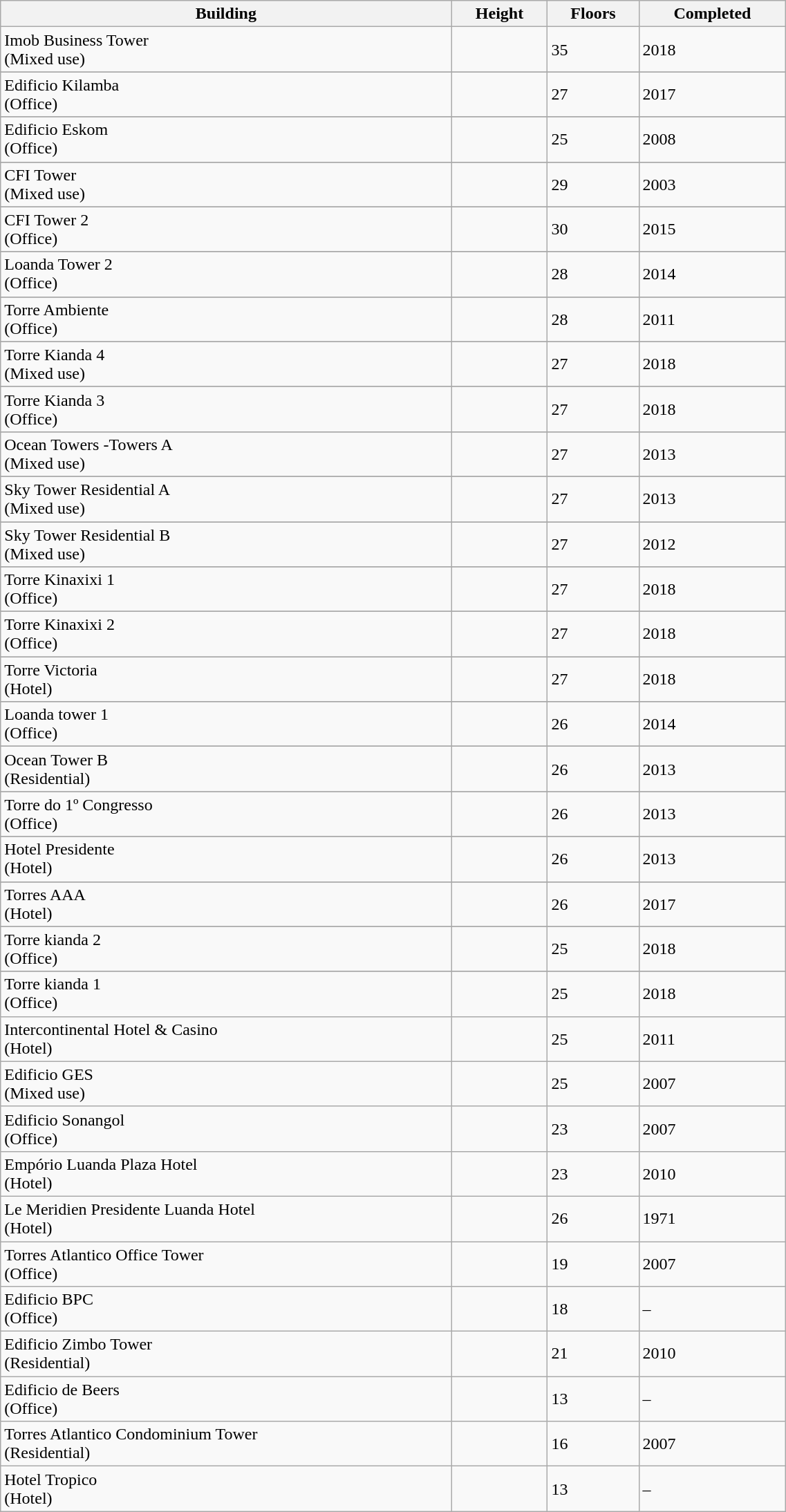<table class="wikitable sortable" style="width:60%;">
<tr>
<th>Building</th>
<th>Height</th>
<th>Floors</th>
<th>Completed</th>
</tr>
<tr>
<td>Imob Business Tower<br>(Mixed use)</td>
<td></td>
<td>35</td>
<td>2018</td>
</tr>
<tr>
</tr>
<tr>
<td>Edificio Kilamba<br>(Office)</td>
<td></td>
<td>27</td>
<td>2017</td>
</tr>
<tr>
</tr>
<tr>
<td>Edificio Eskom<br>(Office)</td>
<td></td>
<td>25</td>
<td>2008</td>
</tr>
<tr>
</tr>
<tr>
<td>CFI Tower<br>(Mixed use)</td>
<td></td>
<td>29</td>
<td>2003</td>
</tr>
<tr>
</tr>
<tr>
<td>CFI Tower 2<br>(Office)</td>
<td></td>
<td>30</td>
<td>2015</td>
</tr>
<tr>
</tr>
<tr>
<td>Loanda Tower 2<br>(Office)</td>
<td></td>
<td>28</td>
<td>2014</td>
</tr>
<tr>
</tr>
<tr>
<td>Torre Ambiente<br>(Office)</td>
<td></td>
<td>28</td>
<td>2011</td>
</tr>
<tr>
</tr>
<tr>
<td>Torre Kianda 4<br>(Mixed use)</td>
<td></td>
<td>27</td>
<td>2018</td>
</tr>
<tr>
</tr>
<tr>
<td>Torre Kianda 3<br>(Office)</td>
<td></td>
<td>27</td>
<td>2018</td>
</tr>
<tr>
</tr>
<tr>
<td>Ocean Towers -Towers A<br>(Mixed use)</td>
<td></td>
<td>27</td>
<td>2013</td>
</tr>
<tr>
</tr>
<tr>
<td>Sky  Tower Residential A<br>(Mixed use)</td>
<td></td>
<td>27</td>
<td>2013</td>
</tr>
<tr>
</tr>
<tr>
<td>Sky Tower Residential B<br>(Mixed use)</td>
<td></td>
<td>27</td>
<td>2012</td>
</tr>
<tr>
</tr>
<tr>
<td>Torre Kinaxixi 1<br>(Office)</td>
<td></td>
<td>27</td>
<td>2018</td>
</tr>
<tr>
</tr>
<tr>
<td>Torre Kinaxixi 2<br>(Office)</td>
<td></td>
<td>27</td>
<td>2018</td>
</tr>
<tr>
</tr>
<tr>
<td>Torre Victoria<br>(Hotel)</td>
<td></td>
<td>27</td>
<td>2018</td>
</tr>
<tr>
</tr>
<tr>
<td>Loanda tower 1<br>(Office)</td>
<td></td>
<td>26</td>
<td>2014</td>
</tr>
<tr>
</tr>
<tr>
<td>Ocean Tower B<br>(Residential)</td>
<td></td>
<td>26</td>
<td>2013</td>
</tr>
<tr>
</tr>
<tr>
<td>Torre do 1º Congresso<br>(Office)</td>
<td></td>
<td>26</td>
<td>2013</td>
</tr>
<tr>
</tr>
<tr>
<td>Hotel Presidente<br>(Hotel)</td>
<td></td>
<td>26</td>
<td>2013</td>
</tr>
<tr>
</tr>
<tr>
<td>Torres AAA<br>(Hotel)</td>
<td></td>
<td>26</td>
<td>2017</td>
</tr>
<tr>
</tr>
<tr>
<td>Torre kianda 2<br>(Office)</td>
<td></td>
<td>25</td>
<td>2018</td>
</tr>
<tr>
</tr>
<tr>
<td>Torre kianda 1<br>(Office)</td>
<td></td>
<td>25</td>
<td>2018</td>
</tr>
<tr>
<td>Intercontinental Hotel & Casino<br>(Hotel)</td>
<td></td>
<td>25</td>
<td>2011</td>
</tr>
<tr>
<td>Edificio GES<br>(Mixed use)</td>
<td></td>
<td>25</td>
<td>2007</td>
</tr>
<tr>
<td>Edificio Sonangol<br>(Office)</td>
<td></td>
<td>23</td>
<td>2007</td>
</tr>
<tr>
<td>Empório Luanda Plaza Hotel<br>(Hotel)</td>
<td></td>
<td>23</td>
<td>2010</td>
</tr>
<tr>
<td>Le Meridien Presidente Luanda Hotel<br>(Hotel)</td>
<td></td>
<td>26</td>
<td>1971</td>
</tr>
<tr>
<td>Torres Atlantico Office Tower<br>(Office)</td>
<td></td>
<td>19</td>
<td>2007</td>
</tr>
<tr>
<td>Edificio BPC<br>(Office)</td>
<td></td>
<td>18</td>
<td>–</td>
</tr>
<tr>
<td>Edificio Zimbo Tower<br>(Residential)</td>
<td></td>
<td>21</td>
<td>2010</td>
</tr>
<tr>
<td>Edificio de Beers<br>(Office)</td>
<td></td>
<td>13</td>
<td>–</td>
</tr>
<tr>
<td>Torres Atlantico Condominium Tower<br>(Residential)</td>
<td></td>
<td>16</td>
<td>2007</td>
</tr>
<tr>
<td>Hotel Tropico<br>(Hotel)</td>
<td></td>
<td>13</td>
<td>–</td>
</tr>
</table>
